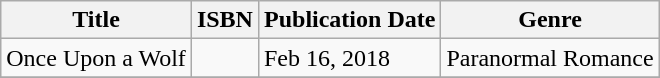<table class="wikitable">
<tr>
<th>Title</th>
<th>ISBN</th>
<th>Publication Date</th>
<th>Genre</th>
</tr>
<tr>
<td>Once Upon a Wolf</td>
<td></td>
<td>Feb 16, 2018</td>
<td>Paranormal Romance</td>
</tr>
<tr>
</tr>
</table>
